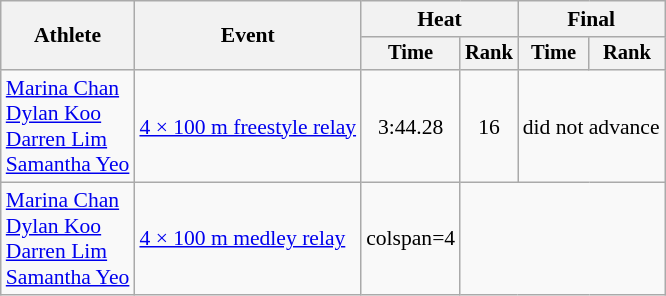<table class=wikitable style="font-size:90%">
<tr>
<th rowspan=2>Athlete</th>
<th rowspan=2>Event</th>
<th colspan="2">Heat</th>
<th colspan="2">Final</th>
</tr>
<tr style="font-size:95%">
<th>Time</th>
<th>Rank</th>
<th>Time</th>
<th>Rank</th>
</tr>
<tr align=center>
<td align=left><a href='#'>Marina Chan</a><br><a href='#'>Dylan Koo</a><br><a href='#'>Darren Lim</a><br><a href='#'>Samantha Yeo</a></td>
<td align=left><a href='#'>4 × 100 m freestyle relay</a></td>
<td>3:44.28</td>
<td>16</td>
<td colspan=2>did not advance</td>
</tr>
<tr align=center>
<td align=left><a href='#'>Marina Chan</a><br><a href='#'>Dylan Koo</a><br><a href='#'>Darren Lim</a><br><a href='#'>Samantha Yeo</a></td>
<td align=left><a href='#'>4 × 100 m medley relay</a></td>
<td>colspan=4 </td>
</tr>
</table>
